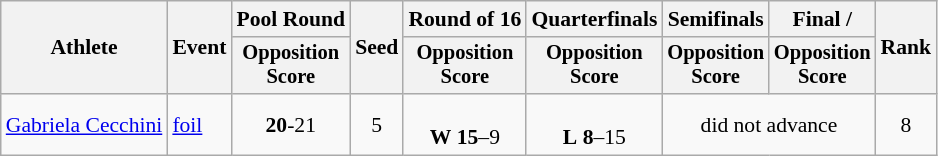<table class=wikitable style="font-size:90%">
<tr>
<th rowspan="2">Athlete</th>
<th rowspan="2">Event</th>
<th>Pool Round</th>
<th rowspan="2">Seed</th>
<th>Round of 16</th>
<th>Quarterfinals</th>
<th>Semifinals</th>
<th>Final / </th>
<th rowspan=2>Rank</th>
</tr>
<tr style="font-size:95%">
<th>Opposition<br>Score</th>
<th>Opposition<br>Score</th>
<th>Opposition<br>Score</th>
<th>Opposition<br>Score</th>
<th>Opposition<br>Score</th>
</tr>
<tr align=center>
<td align=left><a href='#'>Gabriela Cecchini</a></td>
<td align=left><a href='#'>foil</a></td>
<td align=center><strong>20</strong>-21</td>
<td align=center>5</td>
<td align=center><br> <strong>W</strong> <strong>15</strong>–9</td>
<td align=center><br> <strong>L</strong> <strong>8</strong>–15</td>
<td align=center colspan=2>did not advance</td>
<td align=center>8</td>
</tr>
</table>
